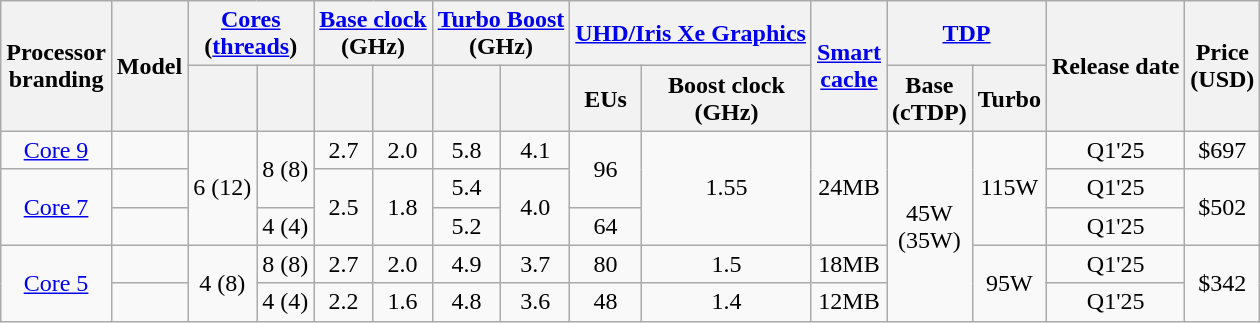<table class="wikitable sortable" style="text-align:center;">
<tr>
<th rowspan="2">Processor<br>branding</th>
<th rowspan="2">Model</th>
<th colspan="2"><a href='#'>Cores</a><br>(<a href='#'>threads</a>)</th>
<th colspan="2"><a href='#'>Base clock</a><br>(GHz)</th>
<th colspan="2"><a href='#'>Turbo Boost</a><br>(GHz)</th>
<th colspan="2"><a href='#'>UHD/Iris Xe Graphics</a></th>
<th rowspan="2"><a href='#'>Smart<br>cache</a></th>
<th colspan="2"><a href='#'>TDP</a></th>
<th rowspan="2">Release date</th>
<th rowspan="2">Price <br> (USD)</th>
</tr>
<tr>
<th></th>
<th></th>
<th></th>
<th></th>
<th></th>
<th></th>
<th>EUs</th>
<th>Boost clock<br>(GHz)</th>
<th>Base<br>(cTDP)</th>
<th>Turbo</th>
</tr>
<tr>
<td><a href='#'>Core 9</a></td>
<td></td>
<td rowspan="3">6 (12)</td>
<td rowspan="2">8 (8)</td>
<td>2.7</td>
<td>2.0</td>
<td>5.8</td>
<td>4.1</td>
<td rowspan="2">96</td>
<td rowspan="3">1.55</td>
<td rowspan="3">24MB</td>
<td rowspan="5">45W<br>(35W)</td>
<td rowspan="3">115W</td>
<td>Q1'25</td>
<td>$697</td>
</tr>
<tr>
<td rowspan="2"><a href='#'>Core 7</a></td>
<td></td>
<td rowspan="2">2.5</td>
<td rowspan="2">1.8</td>
<td>5.4</td>
<td rowspan="2">4.0</td>
<td>Q1'25</td>
<td rowspan="2">$502</td>
</tr>
<tr>
<td></td>
<td>4 (4)</td>
<td>5.2</td>
<td>64</td>
<td>Q1'25</td>
</tr>
<tr>
<td rowspan="2"><a href='#'>Core 5</a></td>
<td></td>
<td rowspan="2">4 (8)</td>
<td>8 (8)</td>
<td>2.7</td>
<td>2.0</td>
<td>4.9</td>
<td>3.7</td>
<td>80</td>
<td>1.5</td>
<td>18MB</td>
<td rowspan="2">95W</td>
<td>Q1'25</td>
<td rowspan="2">$342</td>
</tr>
<tr>
<td></td>
<td>4 (4)</td>
<td>2.2</td>
<td>1.6</td>
<td>4.8</td>
<td>3.6</td>
<td>48</td>
<td>1.4</td>
<td>12MB</td>
<td>Q1'25</td>
</tr>
</table>
